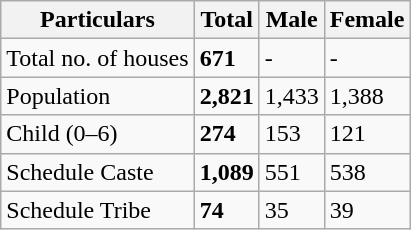<table class="wikitable">
<tr>
<th>Particulars</th>
<th>Total</th>
<th>Male</th>
<th>Female</th>
</tr>
<tr>
<td>Total no. of houses</td>
<td><strong>671</strong></td>
<td>-</td>
<td>-</td>
</tr>
<tr>
<td>Population</td>
<td><strong>2,821</strong></td>
<td>1,433</td>
<td>1,388</td>
</tr>
<tr>
<td>Child (0–6)</td>
<td><strong>274</strong></td>
<td>153</td>
<td>121</td>
</tr>
<tr>
<td>Schedule Caste</td>
<td><strong>1,089</strong></td>
<td>551</td>
<td>538</td>
</tr>
<tr>
<td>Schedule Tribe</td>
<td><strong>74</strong></td>
<td>35</td>
<td>39</td>
</tr>
</table>
